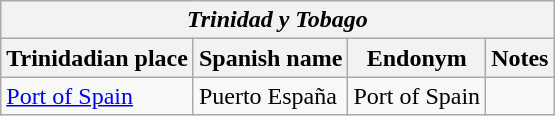<table class="wikitable sortable">
<tr>
<th colspan="4"> <em>Trinidad y Tobago</em></th>
</tr>
<tr>
<th>Trinidadian place</th>
<th>Spanish name</th>
<th>Endonym</th>
<th>Notes</th>
</tr>
<tr>
<td><a href='#'>Port of Spain</a></td>
<td>Puerto España</td>
<td>Port of Spain</td>
<td></td>
</tr>
</table>
